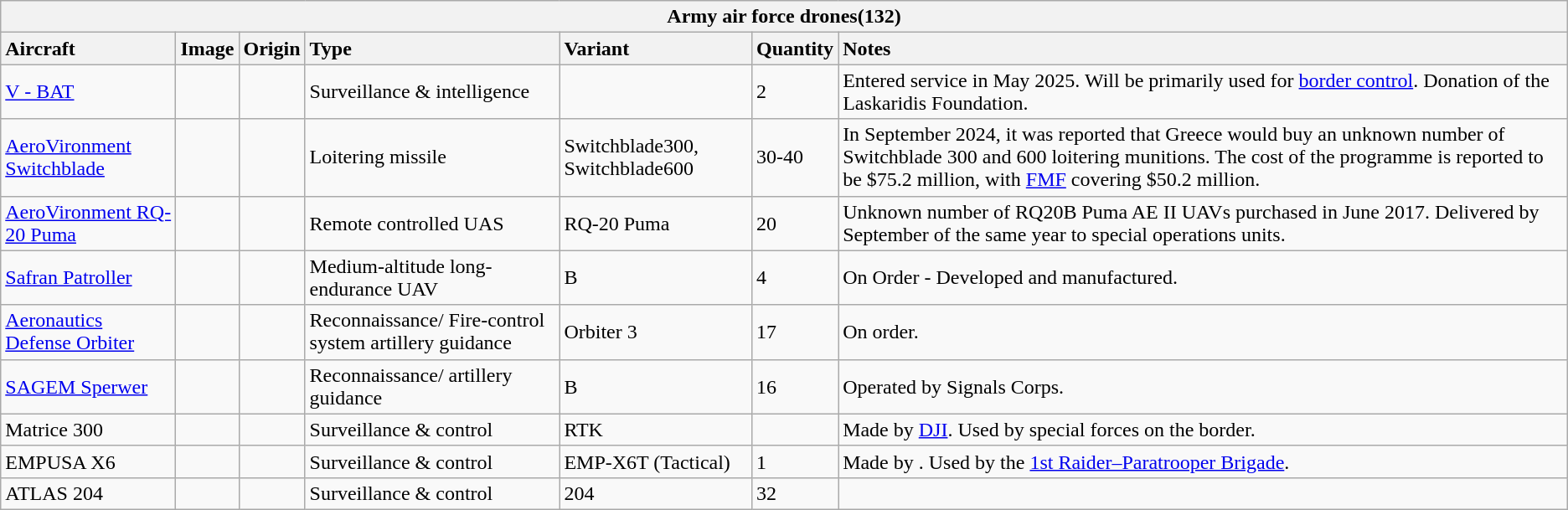<table class="wikitable">
<tr>
<th colspan="7">Army air force drones(132)</th>
</tr>
<tr>
<th style="text-align:left;">Aircraft</th>
<th>Image</th>
<th style="text-align:left;">Origin</th>
<th style="text-align:left;">Type</th>
<th style="text-align:left;">Variant</th>
<th style="text-align:left;">Quantity</th>
<th style="text-align:left;">Notes</th>
</tr>
<tr>
<td><a href='#'>V - BAT</a></td>
<td></td>
<td></td>
<td>Surveillance & intelligence</td>
<td></td>
<td>2</td>
<td>Entered service in May 2025. Will be primarily used  for <a href='#'>border control</a>. Donation of the Laskaridis Foundation.</td>
</tr>
<tr>
<td><a href='#'>AeroVironment Switchblade</a></td>
<td></td>
<td></td>
<td Loitering munition>Loitering missile</td>
<td>Switchblade300, Switchblade600</td>
<td>30-40</td>
<td>In September 2024, it was reported that Greece would buy an unknown number of Switchblade 300 and 600 loitering munitions.  The cost of the programme is reported to be $75.2 million, with <a href='#'>FMF</a> covering $50.2 million.</td>
</tr>
<tr>
<td><a href='#'>AeroVironment RQ-20 Puma</a></td>
<td></td>
<td></td>
<td>Remote controlled UAS</td>
<td>RQ-20 Puma</td>
<td>20</td>
<td>Unknown number of RQ20B Puma AE II UAVs purchased in June 2017. Delivered by September of the same year to special operations units.</td>
</tr>
<tr>
<td><a href='#'>Safran Patroller</a></td>
<td></td>
<td></td>
<td>Medium-altitude long-endurance UAV</td>
<td>B</td>
<td>4</td>
<td>On Order - Developed and manufactured.</td>
</tr>
<tr>
<td><a href='#'>Aeronautics Defense Orbiter</a></td>
<td></td>
<td></td>
<td>Reconnaissance/ Fire-control system artillery guidance</td>
<td>Orbiter 3</td>
<td>17</td>
<td>On order.</td>
</tr>
<tr>
<td><a href='#'>SAGEM Sperwer</a></td>
<td></td>
<td></td>
<td>Reconnaissance/ artillery guidance</td>
<td>B</td>
<td>16</td>
<td>Operated by Signals Corps.</td>
</tr>
<tr>
<td>Matrice 300</td>
<td></td>
<td></td>
<td>Surveillance & control</td>
<td>RTK</td>
<td></td>
<td>Made by <a href='#'>DJI</a>. Used by special forces on the border.</td>
</tr>
<tr>
<td>EMPUSA Χ6</td>
<td></td>
<td></td>
<td>Surveillance & control</td>
<td>EMP-X6T (Tactical)</td>
<td>1</td>
<td>Made by . Used by the <a href='#'>1st Raider–Paratrooper Brigade</a>.</td>
</tr>
<tr>
<td>ATLAS 204</td>
<td></td>
<td></td>
<td>Surveillance & control</td>
<td>204</td>
<td>32</td>
<td></td>
</tr>
</table>
